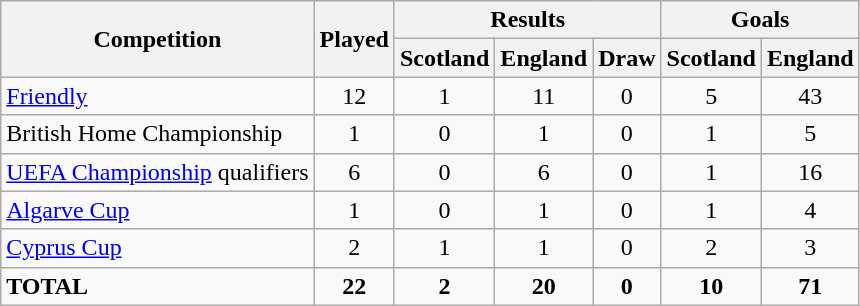<table class="wikitable" style="text-align: center">
<tr>
<th rowspan="2">Competition</th>
<th rowspan="2">Played</th>
<th colspan="3">Results</th>
<th colspan="2">Goals</th>
</tr>
<tr>
<th>Scotland</th>
<th>England</th>
<th>Draw</th>
<th>Scotland</th>
<th>England</th>
</tr>
<tr>
<td align=left><a href='#'>Friendly</a></td>
<td>12</td>
<td>1</td>
<td>11</td>
<td>0</td>
<td>5</td>
<td>43</td>
</tr>
<tr>
<td align=left>British Home Championship</td>
<td>1</td>
<td>0</td>
<td>1</td>
<td>0</td>
<td>1</td>
<td>5</td>
</tr>
<tr>
<td align=left><a href='#'>UEFA Championship</a> qualifiers</td>
<td>6</td>
<td>0</td>
<td>6</td>
<td>0</td>
<td>1</td>
<td>16</td>
</tr>
<tr>
<td align=left><a href='#'>Algarve Cup</a></td>
<td>1</td>
<td>0</td>
<td>1</td>
<td>0</td>
<td>1</td>
<td>4</td>
</tr>
<tr>
<td align=left><a href='#'>Cyprus Cup</a></td>
<td>2</td>
<td>1</td>
<td>1</td>
<td>0</td>
<td>2</td>
<td>3</td>
</tr>
<tr>
<td align=left><strong>TOTAL</strong></td>
<td><strong>22</strong></td>
<td><strong>2</strong></td>
<td><strong>20</strong></td>
<td><strong>0</strong></td>
<td><strong>10</strong></td>
<td><strong>71</strong></td>
</tr>
</table>
